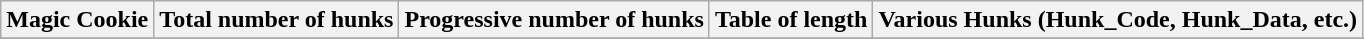<table class="wikitable">
<tr>
<th>Magic Cookie</th>
<th>Total number of hunks</th>
<th>Progressive number of hunks</th>
<th>Table of length</th>
<th>Various Hunks (Hunk_Code, Hunk_Data, etc.)</th>
</tr>
<tr>
</tr>
</table>
